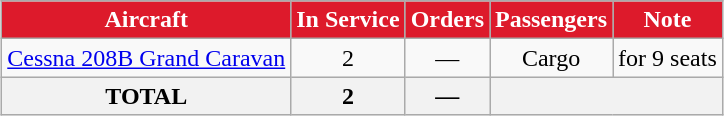<table Class="wikitable" style= "text-align:center; margin: 1em auto;">
<tr>
<th style="background:#dd1a2b; color:white;">Aircraft</th>
<th style="background:#dd1a2b; color:white;">In Service</th>
<th style="background:#dd1a2b; color:white;">Orders</th>
<th style="background:#dd1a2b; color:white;">Passengers</th>
<th style="background:#dd1a2b; color:white;">Note</th>
</tr>
<tr>
<td rowspan="1"><a href='#'>Cessna 208B Grand Caravan</a></td>
<td rowspan="1">2</td>
<td rowspan="1">—</td>
<td rowspan="1"><abbr>Cargo</abbr></td>
<td> for 9  seats</td>
</tr>
<tr>
<th>TOTAL</th>
<th>2</th>
<th>—</th>
<th colspan="3"></th>
</tr>
</table>
